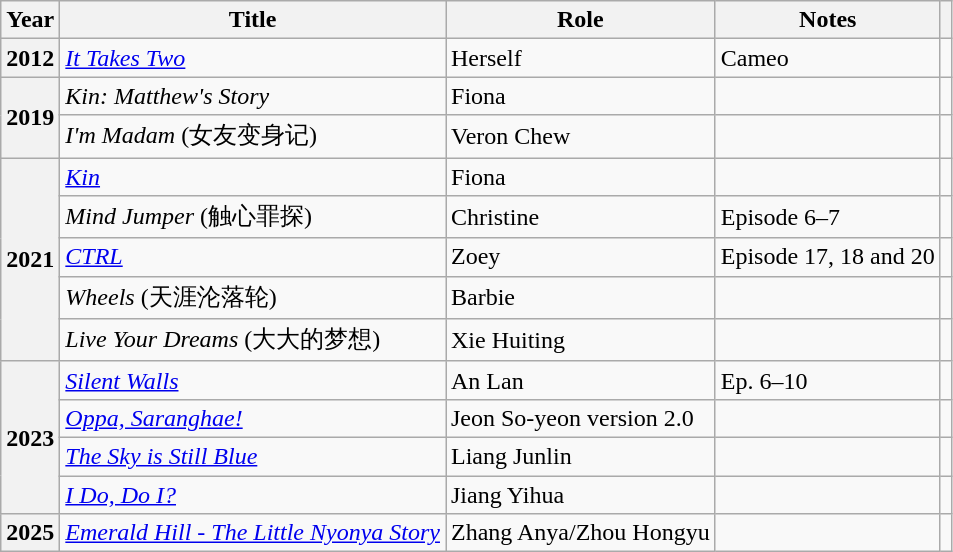<table class="wikitable sortable plainrowheaders">
<tr>
<th scope="col">Year</th>
<th scope="col">Title</th>
<th scope="col">Role</th>
<th scope="col" class="unsortable">Notes</th>
<th scope="col" class="unsortable"></th>
</tr>
<tr>
<th scope="row">2012</th>
<td><em><a href='#'>It Takes Two</a></em></td>
<td>Herself</td>
<td>Cameo</td>
<td></td>
</tr>
<tr>
<th scope="row" rowspan="2">2019</th>
<td><em>Kin: Matthew's Story</em></td>
<td>Fiona</td>
<td></td>
<td></td>
</tr>
<tr>
<td><em>I'm Madam</em> (女友变身记)</td>
<td>Veron Chew</td>
<td></td>
<td></td>
</tr>
<tr>
<th scope="row" rowspan="5">2021</th>
<td><em><a href='#'>Kin</a></em></td>
<td>Fiona</td>
<td></td>
<td></td>
</tr>
<tr>
<td><em>Mind Jumper</em> (触心罪探)</td>
<td>Christine</td>
<td>Episode 6–7</td>
<td></td>
</tr>
<tr>
<td><em><a href='#'>CTRL</a></em></td>
<td>Zoey</td>
<td>Episode 17, 18 and 20</td>
<td></td>
</tr>
<tr>
<td><em>Wheels</em> (天涯沦落轮)</td>
<td>Barbie</td>
<td></td>
<td></td>
</tr>
<tr>
<td><em>Live Your Dreams</em> (大大的梦想)</td>
<td>Xie Huiting</td>
<td></td>
<td></td>
</tr>
<tr>
<th scope="row" rowspan="4">2023</th>
<td><em><a href='#'>Silent Walls</a></em></td>
<td>An Lan</td>
<td>Ep. 6–10</td>
<td></td>
</tr>
<tr>
<td><em><a href='#'>Oppa, Saranghae!</a></em></td>
<td>Jeon So-yeon version 2.0</td>
<td></td>
<td></td>
</tr>
<tr>
<td><em><a href='#'>The Sky is Still Blue</a></em></td>
<td>Liang Junlin</td>
<td></td>
<td></td>
</tr>
<tr>
<td><em><a href='#'>I Do, Do I?</a></em></td>
<td>Jiang Yihua</td>
<td></td>
<td></td>
</tr>
<tr>
<th scope="row">2025</th>
<td><em><a href='#'>Emerald Hill - The Little Nyonya Story</a></em></td>
<td>Zhang Anya/Zhou Hongyu</td>
<td></td>
<td style="text-align:center"></td>
</tr>
</table>
